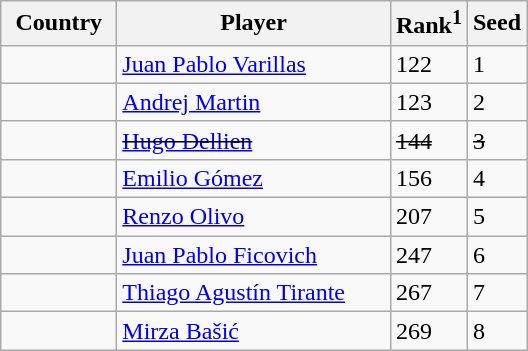<table class="sortable wikitable">
<tr>
<th width="70">Country</th>
<th width="175">Player</th>
<th>Rank<sup>1</sup></th>
<th>Seed</th>
</tr>
<tr>
<td></td>
<td><a href='#'>Juan Pablo Varillas</a></td>
<td>122</td>
<td>1</td>
</tr>
<tr>
<td></td>
<td><a href='#'>Andrej Martin</a></td>
<td>123</td>
<td>2</td>
</tr>
<tr>
<td><s></s></td>
<td><s><a href='#'>Hugo Dellien</a></s></td>
<td><s>144</s></td>
<td><s>3</s></td>
</tr>
<tr>
<td></td>
<td><a href='#'>Emilio Gómez</a></td>
<td>156</td>
<td>4</td>
</tr>
<tr>
<td></td>
<td><a href='#'>Renzo Olivo</a></td>
<td>207</td>
<td>5</td>
</tr>
<tr>
<td></td>
<td><a href='#'>Juan Pablo Ficovich</a></td>
<td>247</td>
<td>6</td>
</tr>
<tr>
<td></td>
<td><a href='#'>Thiago Agustín Tirante</a></td>
<td>267</td>
<td>7</td>
</tr>
<tr>
<td></td>
<td><a href='#'>Mirza Bašić</a></td>
<td>269</td>
<td>8</td>
</tr>
</table>
